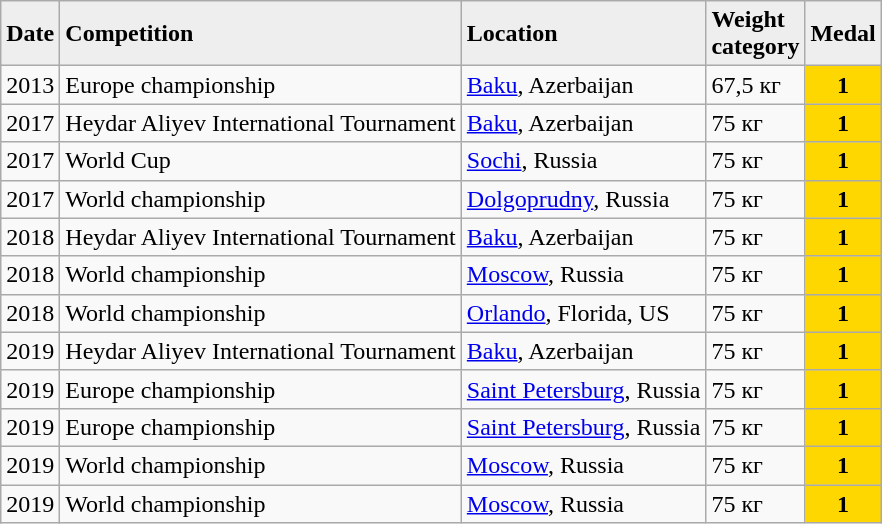<table class="wikitable sortable" border="1">
<tr style="background:#eee;">
<td><strong>Date</strong></td>
<td><strong>Competition</strong></td>
<td><strong>Location <br></strong></td>
<td><strong>Weight <br>category</strong></td>
<td><strong>Medal</strong></td>
</tr>
<tr>
<td>2013</td>
<td>Europe championship</td>
<td><a href='#'>Baku</a>, Azerbaijan</td>
<td>67,5 кг</td>
<td align="center" bgcolor="gold"><strong>1</strong></td>
</tr>
<tr>
<td>2017</td>
<td>Heydar Aliyev International Tournament</td>
<td><a href='#'>Baku</a>, Azerbaijan</td>
<td>75 кг</td>
<td align="center" bgcolor="gold"><strong>1</strong></td>
</tr>
<tr>
<td>2017</td>
<td>World Cup</td>
<td><a href='#'>Sochi</a>, Russia</td>
<td>75 кг</td>
<td align="center" bgcolor="gold"><strong>1</strong></td>
</tr>
<tr>
<td>2017</td>
<td>World championship</td>
<td><a href='#'>Dolgoprudny</a>, Russia</td>
<td>75 кг</td>
<td align="center" bgcolor="gold"><strong>1</strong></td>
</tr>
<tr>
<td>2018</td>
<td>Heydar Aliyev International Tournament</td>
<td><a href='#'>Baku</a>, Azerbaijan</td>
<td>75 кг</td>
<td align="center" bgcolor="gold"><strong>1</strong></td>
</tr>
<tr>
<td>2018</td>
<td>World championship</td>
<td><a href='#'>Moscow</a>, Russia</td>
<td>75 кг</td>
<td align="center" bgcolor="gold"><strong>1</strong></td>
</tr>
<tr>
<td>2018</td>
<td>World championship</td>
<td><a href='#'>Orlando</a>, Florida, US</td>
<td>75 кг</td>
<td align="center" bgcolor="gold"><strong>1</strong></td>
</tr>
<tr>
<td>2019</td>
<td>Heydar Aliyev International Tournament</td>
<td><a href='#'>Baku</a>, Azerbaijan</td>
<td>75 кг</td>
<td align="center" bgcolor="gold"><strong>1</strong></td>
</tr>
<tr>
<td>2019</td>
<td>Europe championship</td>
<td><a href='#'>Saint Petersburg</a>, Russia</td>
<td>75 кг</td>
<td align="center" bgcolor="gold"><strong>1</strong></td>
</tr>
<tr>
<td>2019</td>
<td>Europe championship</td>
<td><a href='#'>Saint Petersburg</a>, Russia</td>
<td>75 кг</td>
<td align="center" bgcolor="gold"><strong>1</strong></td>
</tr>
<tr>
<td>2019</td>
<td>World championship</td>
<td><a href='#'>Moscow</a>, Russia</td>
<td>75 кг</td>
<td align="center" bgcolor="gold"><strong>1</strong></td>
</tr>
<tr>
<td>2019</td>
<td>World championship</td>
<td><a href='#'>Moscow</a>, Russia</td>
<td>75 кг</td>
<td align="center" bgcolor="gold"><strong>1</strong></td>
</tr>
</table>
